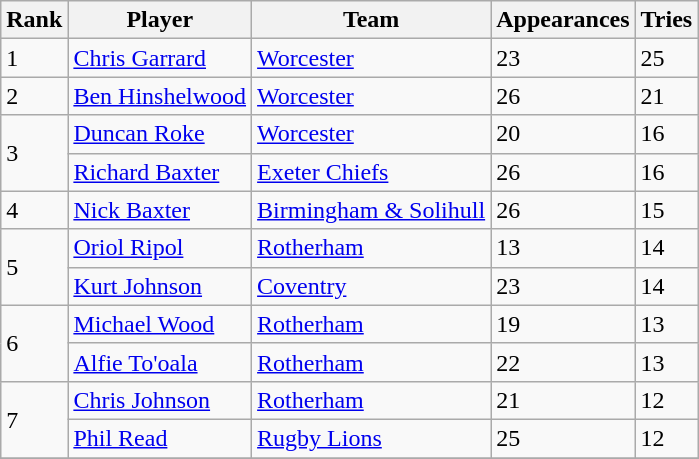<table class="wikitable">
<tr>
<th>Rank</th>
<th>Player</th>
<th>Team</th>
<th>Appearances</th>
<th>Tries</th>
</tr>
<tr>
<td>1</td>
<td> <a href='#'>Chris Garrard</a></td>
<td><a href='#'>Worcester</a></td>
<td>23</td>
<td>25</td>
</tr>
<tr>
<td>2</td>
<td> <a href='#'>Ben Hinshelwood</a></td>
<td><a href='#'>Worcester</a></td>
<td>26</td>
<td>21</td>
</tr>
<tr>
<td rowspan=2>3</td>
<td> <a href='#'>Duncan Roke</a></td>
<td><a href='#'>Worcester</a></td>
<td>20</td>
<td>16</td>
</tr>
<tr>
<td> <a href='#'>Richard Baxter</a></td>
<td><a href='#'>Exeter Chiefs</a></td>
<td>26</td>
<td>16</td>
</tr>
<tr>
<td>4</td>
<td> <a href='#'>Nick Baxter</a></td>
<td><a href='#'>Birmingham & Solihull</a></td>
<td>26</td>
<td>15</td>
</tr>
<tr>
<td rowspan=2>5</td>
<td> <a href='#'>Oriol Ripol</a></td>
<td><a href='#'>Rotherham</a></td>
<td>13</td>
<td>14</td>
</tr>
<tr>
<td> <a href='#'>Kurt Johnson</a></td>
<td><a href='#'>Coventry</a></td>
<td>23</td>
<td>14</td>
</tr>
<tr>
<td rowspan=2>6</td>
<td> <a href='#'>Michael Wood</a></td>
<td><a href='#'>Rotherham</a></td>
<td>19</td>
<td>13</td>
</tr>
<tr>
<td> <a href='#'>Alfie To'oala</a></td>
<td><a href='#'>Rotherham</a></td>
<td>22</td>
<td>13</td>
</tr>
<tr>
<td rowspan=2>7</td>
<td> <a href='#'>Chris Johnson</a></td>
<td><a href='#'>Rotherham</a></td>
<td>21</td>
<td>12</td>
</tr>
<tr>
<td> <a href='#'>Phil Read</a></td>
<td><a href='#'>Rugby Lions</a></td>
<td>25</td>
<td>12</td>
</tr>
<tr>
</tr>
</table>
